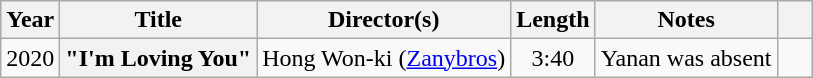<table class="wikitable plainrowheaders" style="text-align:center;">
<tr>
<th scope="col">Year</th>
<th scope="col">Title</th>
<th scope="col">Director(s)</th>
<th scope="col">Length</th>
<th scope="col">Notes</th>
<th scope="col" style="width:1em;"></th>
</tr>
<tr>
<td>2020</td>
<th scope="row">"I'm Loving You"<br></th>
<td>Hong Won-ki (<a href='#'>Zanybros</a>)</td>
<td>3:40</td>
<td>Yanan was absent</td>
<td style="text-align:center"></td>
</tr>
</table>
